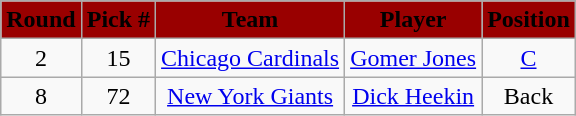<table class="wikitable" style="text-align:center">
<tr style="background:#900;">
<td><strong><span>Round</span></strong></td>
<td><strong><span>Pick #</span></strong></td>
<td><strong><span>Team</span></strong></td>
<td><strong><span>Player</span></strong></td>
<td><strong><span>Position</span></strong></td>
</tr>
<tr>
<td>2</td>
<td align=center>15</td>
<td><a href='#'>Chicago Cardinals</a></td>
<td><a href='#'>Gomer Jones</a></td>
<td><a href='#'>C</a></td>
</tr>
<tr>
<td>8</td>
<td align=center>72</td>
<td><a href='#'>New York Giants</a></td>
<td><a href='#'>Dick Heekin</a></td>
<td>Back</td>
</tr>
</table>
